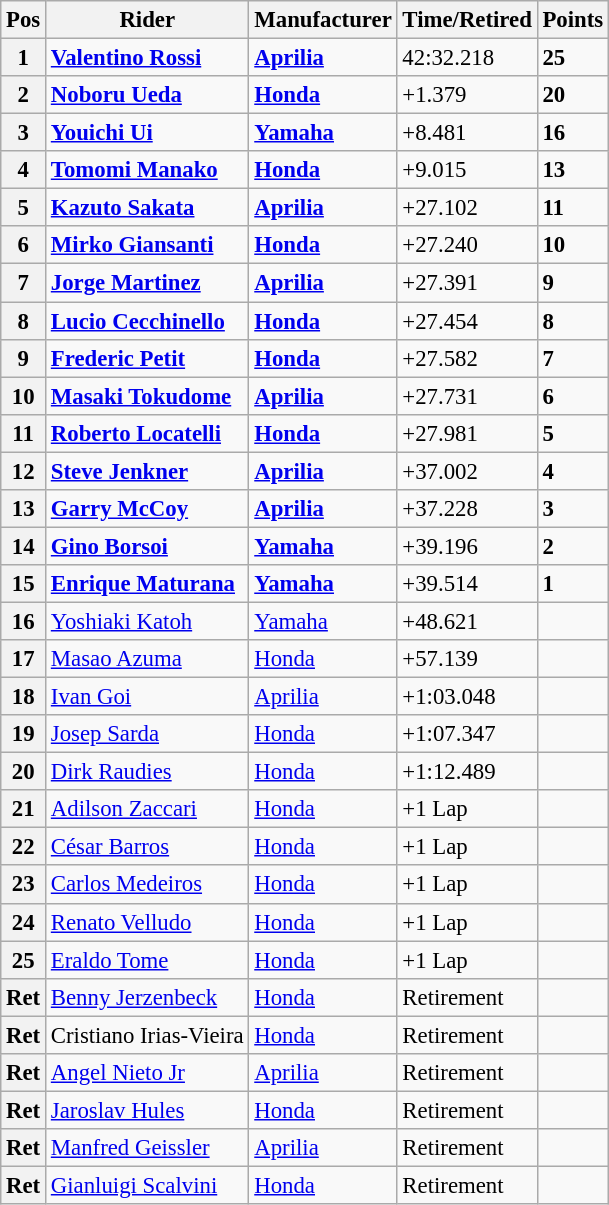<table class="wikitable" style="font-size: 95%;">
<tr>
<th>Pos</th>
<th>Rider</th>
<th>Manufacturer</th>
<th>Time/Retired</th>
<th>Points</th>
</tr>
<tr>
<th>1</th>
<td> <strong><a href='#'>Valentino Rossi</a></strong></td>
<td><strong><a href='#'>Aprilia</a></strong></td>
<td>42:32.218</td>
<td><strong>25</strong></td>
</tr>
<tr>
<th>2</th>
<td> <strong><a href='#'>Noboru Ueda</a></strong></td>
<td><strong><a href='#'>Honda</a></strong></td>
<td>+1.379</td>
<td><strong>20</strong></td>
</tr>
<tr>
<th>3</th>
<td> <strong><a href='#'>Youichi Ui</a></strong></td>
<td><strong><a href='#'>Yamaha</a></strong></td>
<td>+8.481</td>
<td><strong>16</strong></td>
</tr>
<tr>
<th>4</th>
<td> <strong><a href='#'>Tomomi Manako</a></strong></td>
<td><strong><a href='#'>Honda</a></strong></td>
<td>+9.015</td>
<td><strong>13</strong></td>
</tr>
<tr>
<th>5</th>
<td> <strong><a href='#'>Kazuto Sakata</a></strong></td>
<td><strong><a href='#'>Aprilia</a></strong></td>
<td>+27.102</td>
<td><strong>11</strong></td>
</tr>
<tr>
<th>6</th>
<td> <strong><a href='#'>Mirko Giansanti</a></strong></td>
<td><strong><a href='#'>Honda</a></strong></td>
<td>+27.240</td>
<td><strong>10</strong></td>
</tr>
<tr>
<th>7</th>
<td> <strong><a href='#'>Jorge Martinez</a></strong></td>
<td><strong><a href='#'>Aprilia</a></strong></td>
<td>+27.391</td>
<td><strong>9</strong></td>
</tr>
<tr>
<th>8</th>
<td> <strong><a href='#'>Lucio Cecchinello</a></strong></td>
<td><strong><a href='#'>Honda</a></strong></td>
<td>+27.454</td>
<td><strong>8</strong></td>
</tr>
<tr>
<th>9</th>
<td> <strong><a href='#'>Frederic Petit</a></strong></td>
<td><strong><a href='#'>Honda</a></strong></td>
<td>+27.582</td>
<td><strong>7</strong></td>
</tr>
<tr>
<th>10</th>
<td> <strong><a href='#'>Masaki Tokudome</a></strong></td>
<td><strong><a href='#'>Aprilia</a></strong></td>
<td>+27.731</td>
<td><strong>6</strong></td>
</tr>
<tr>
<th>11</th>
<td> <strong><a href='#'>Roberto Locatelli</a></strong></td>
<td><strong><a href='#'>Honda</a></strong></td>
<td>+27.981</td>
<td><strong>5</strong></td>
</tr>
<tr>
<th>12</th>
<td> <strong><a href='#'>Steve Jenkner</a></strong></td>
<td><strong><a href='#'>Aprilia</a></strong></td>
<td>+37.002</td>
<td><strong>4</strong></td>
</tr>
<tr>
<th>13</th>
<td> <strong><a href='#'>Garry McCoy</a></strong></td>
<td><strong><a href='#'>Aprilia</a></strong></td>
<td>+37.228</td>
<td><strong>3</strong></td>
</tr>
<tr>
<th>14</th>
<td> <strong><a href='#'>Gino Borsoi</a></strong></td>
<td><strong><a href='#'>Yamaha</a></strong></td>
<td>+39.196</td>
<td><strong>2</strong></td>
</tr>
<tr>
<th>15</th>
<td> <strong><a href='#'>Enrique Maturana</a></strong></td>
<td><strong><a href='#'>Yamaha</a></strong></td>
<td>+39.514</td>
<td><strong>1</strong></td>
</tr>
<tr>
<th>16</th>
<td> <a href='#'>Yoshiaki Katoh</a></td>
<td><a href='#'>Yamaha</a></td>
<td>+48.621</td>
<td></td>
</tr>
<tr>
<th>17</th>
<td> <a href='#'>Masao Azuma</a></td>
<td><a href='#'>Honda</a></td>
<td>+57.139</td>
<td></td>
</tr>
<tr>
<th>18</th>
<td> <a href='#'>Ivan Goi</a></td>
<td><a href='#'>Aprilia</a></td>
<td>+1:03.048</td>
<td></td>
</tr>
<tr>
<th>19</th>
<td> <a href='#'>Josep Sarda</a></td>
<td><a href='#'>Honda</a></td>
<td>+1:07.347</td>
<td></td>
</tr>
<tr>
<th>20</th>
<td> <a href='#'>Dirk Raudies</a></td>
<td><a href='#'>Honda</a></td>
<td>+1:12.489</td>
<td></td>
</tr>
<tr>
<th>21</th>
<td> <a href='#'>Adilson Zaccari</a></td>
<td><a href='#'>Honda</a></td>
<td>+1 Lap</td>
<td></td>
</tr>
<tr>
<th>22</th>
<td> <a href='#'>César Barros</a></td>
<td><a href='#'>Honda</a></td>
<td>+1 Lap</td>
<td></td>
</tr>
<tr>
<th>23</th>
<td> <a href='#'>Carlos Medeiros</a></td>
<td><a href='#'>Honda</a></td>
<td>+1 Lap</td>
<td></td>
</tr>
<tr>
<th>24</th>
<td> <a href='#'>Renato Velludo</a></td>
<td><a href='#'>Honda</a></td>
<td>+1 Lap</td>
<td></td>
</tr>
<tr>
<th>25</th>
<td> <a href='#'>Eraldo Tome</a></td>
<td><a href='#'>Honda</a></td>
<td>+1 Lap</td>
<td></td>
</tr>
<tr>
<th>Ret</th>
<td> <a href='#'>Benny Jerzenbeck</a></td>
<td><a href='#'>Honda</a></td>
<td>Retirement</td>
<td></td>
</tr>
<tr>
<th>Ret</th>
<td> Cristiano Irias-Vieira</td>
<td><a href='#'>Honda</a></td>
<td>Retirement</td>
<td></td>
</tr>
<tr>
<th>Ret</th>
<td> <a href='#'>Angel Nieto Jr</a></td>
<td><a href='#'>Aprilia</a></td>
<td>Retirement</td>
<td></td>
</tr>
<tr>
<th>Ret</th>
<td> <a href='#'>Jaroslav Hules</a></td>
<td><a href='#'>Honda</a></td>
<td>Retirement</td>
<td></td>
</tr>
<tr>
<th>Ret</th>
<td> <a href='#'>Manfred Geissler</a></td>
<td><a href='#'>Aprilia</a></td>
<td>Retirement</td>
<td></td>
</tr>
<tr>
<th>Ret</th>
<td> <a href='#'>Gianluigi Scalvini</a></td>
<td><a href='#'>Honda</a></td>
<td>Retirement</td>
<td></td>
</tr>
</table>
